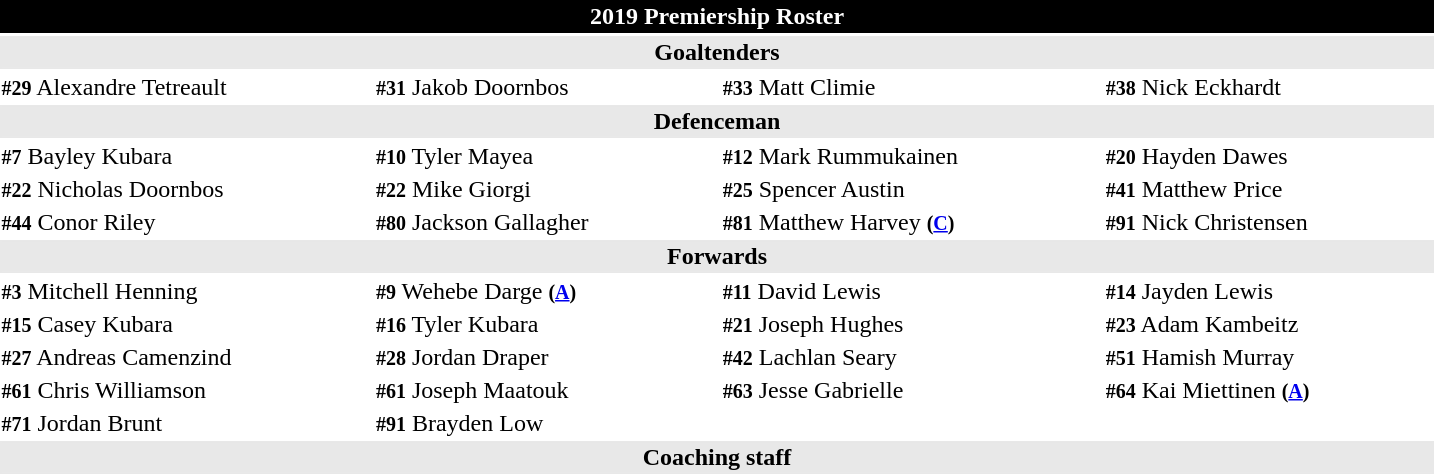<table class="toccolours" style="width:60em">
<tr>
<th colspan="4" style="background:#000000;color:white;border:#000000 1px solid">2019 Premiership Roster</th>
</tr>
<tr>
<th colspan="4" style="background:#e8e8e8;color:black;border:#e8e8e8 1px solid">Goaltenders</th>
</tr>
<tr>
<td> <small><strong>#29</strong></small> Alexandre Tetreault</td>
<td> <small><strong>#31</strong></small> Jakob Doornbos</td>
<td> <small><strong>#33</strong></small> Matt Climie</td>
<td> <small><strong>#38</strong></small> Nick Eckhardt</td>
</tr>
<tr>
<th colspan="4" style="background:#e8e8e8;color:black;border:#e8e8e8 1px solid">Defenceman</th>
</tr>
<tr>
<td> <small><strong>#7</strong></small> Bayley Kubara</td>
<td> <small><strong>#10</strong></small> Tyler Mayea</td>
<td> <small><strong>#12</strong></small> Mark Rummukainen</td>
<td> <small><strong>#20</strong></small> Hayden Dawes</td>
</tr>
<tr>
<td> <small><strong>#22</strong></small> Nicholas Doornbos</td>
<td> <small><strong>#22</strong></small> Mike Giorgi</td>
<td> <small><strong>#25</strong></small> Spencer Austin</td>
<td> <small><strong>#41</strong></small> Matthew Price</td>
</tr>
<tr>
<td> <small><strong>#44</strong></small> Conor Riley</td>
<td> <small><strong>#80</strong></small> Jackson Gallagher</td>
<td> <small><strong>#81</strong></small> Matthew Harvey <small><strong>(<a href='#'>C</a>)</strong></small></td>
<td> <small><strong>#91</strong></small> Nick Christensen</td>
</tr>
<tr>
<th colspan="4" style="background:#e8e8e8;color:black;border:#e8e8e8 1px solid">Forwards</th>
</tr>
<tr>
<td> <small><strong>#3</strong></small> Mitchell Henning</td>
<td> <small><strong>#9</strong></small> Wehebe Darge <small><strong>(<a href='#'>A</a>)</strong></small></td>
<td> <small><strong>#11</strong></small> David Lewis</td>
<td> <small><strong>#14</strong></small> Jayden Lewis</td>
</tr>
<tr>
<td> <small><strong>#15</strong></small> Casey Kubara</td>
<td> <small><strong>#16</strong></small> Tyler Kubara</td>
<td> <small><strong>#21</strong></small> Joseph Hughes</td>
<td> <small><strong>#23</strong></small> Adam Kambeitz</td>
</tr>
<tr>
<td> <small><strong>#27</strong></small> Andreas Camenzind</td>
<td> <small><strong>#28</strong></small> Jordan Draper</td>
<td> <small><strong>#42</strong></small> Lachlan Seary</td>
<td> <small><strong>#51</strong></small> Hamish Murray</td>
</tr>
<tr>
<td> <small><strong>#61</strong></small> Chris Williamson</td>
<td> <small><strong>#61</strong></small> Joseph Maatouk</td>
<td> <small><strong>#63</strong></small> Jesse Gabrielle</td>
<td> <small><strong>#64</strong></small> Kai Miettinen <small><strong>(<a href='#'>A</a>)</strong></small></td>
</tr>
<tr>
<td> <small><strong>#71</strong></small> Jordan Brunt</td>
<td> <small><strong>#91</strong></small> Brayden Low</td>
<td></td>
</tr>
<tr>
<th colspan="4" style="background:#e8e8e8;color:black;border:#e8e8e8 1px solid">Coaching staff</th>
</tr>
<tr>
<td colspan="2"></td>
<td colspan="2"></td>
</tr>
<tr>
</tr>
</table>
